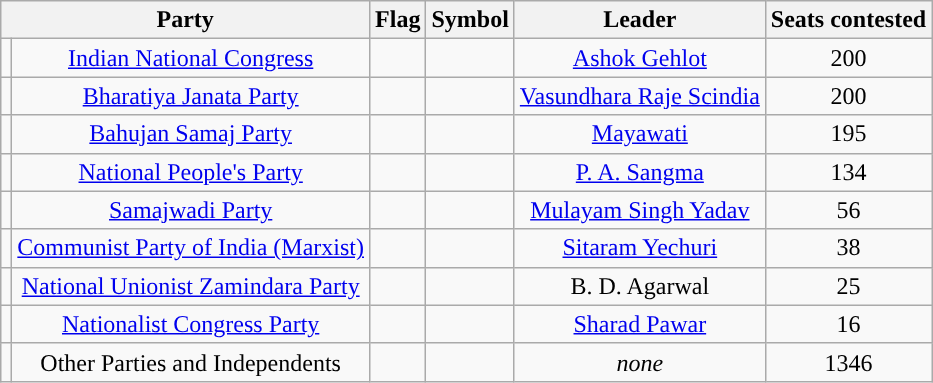<table class="wikitable" style="text-align:center;">
<tr>
<th colspan="2">Party</th>
<th>Flag</th>
<th>Symbol</th>
<th>Leader</th>
<th>Seats contested</th>
</tr>
<tr>
<td></td>
<td><a href='#'>Indian National Congress</a></td>
<td></td>
<td></td>
<td><a href='#'>Ashok Gehlot</a></td>
<td>200</td>
</tr>
<tr>
<td></td>
<td><a href='#'>Bharatiya Janata Party</a></td>
<td></td>
<td></td>
<td><a href='#'>Vasundhara Raje Scindia</a></td>
<td>200</td>
</tr>
<tr>
<td></td>
<td><a href='#'>Bahujan Samaj Party</a></td>
<td></td>
<td></td>
<td><a href='#'>Mayawati</a></td>
<td>195</td>
</tr>
<tr>
<td></td>
<td><a href='#'>National People's Party</a></td>
<td></td>
<td></td>
<td><a href='#'>P. A. Sangma</a></td>
<td>134</td>
</tr>
<tr>
<td></td>
<td><a href='#'>Samajwadi Party</a></td>
<td></td>
<td></td>
<td><a href='#'>Mulayam Singh Yadav</a></td>
<td>56</td>
</tr>
<tr>
<td></td>
<td><a href='#'>Communist Party of India (Marxist)</a></td>
<td></td>
<td></td>
<td><a href='#'>Sitaram Yechuri</a></td>
<td>38</td>
</tr>
<tr>
<td></td>
<td><a href='#'>National Unionist Zamindara Party</a></td>
<td></td>
<td></td>
<td>B. D. Agarwal</td>
<td>25</td>
</tr>
<tr>
<td></td>
<td><a href='#'>Nationalist Congress Party</a></td>
<td></td>
<td></td>
<td><a href='#'>Sharad Pawar</a></td>
<td>16</td>
</tr>
<tr>
<td></td>
<td>Other Parties and Independents</td>
<td></td>
<td></td>
<td><em>none</em></td>
<td>1346</td>
</tr>
</table>
